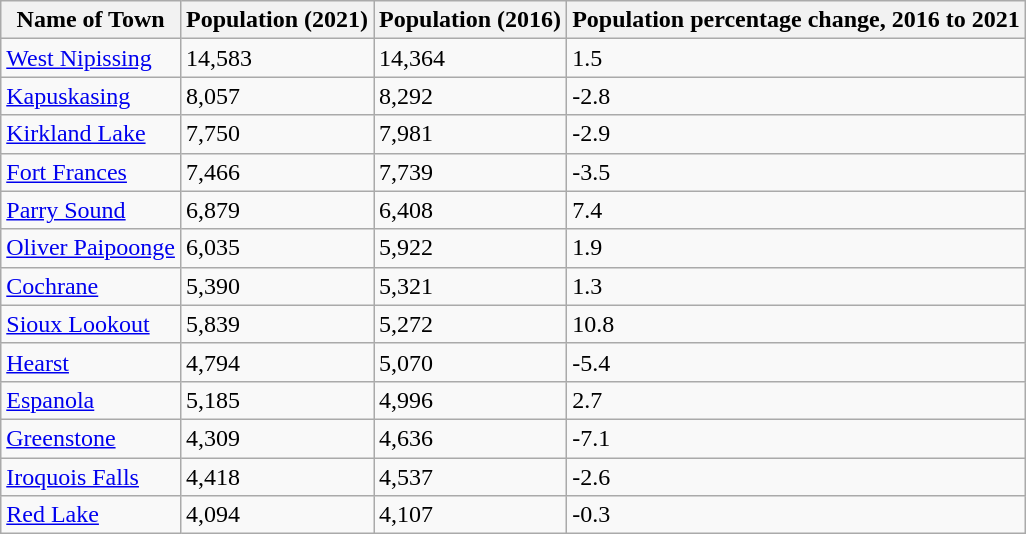<table class="wikitable">
<tr>
<th>Name of Town</th>
<th>Population (2021)</th>
<th>Population (2016)</th>
<th>Population percentage change, 2016 to 2021</th>
</tr>
<tr>
<td><a href='#'>West Nipissing</a></td>
<td>14,583</td>
<td>14,364</td>
<td>1.5</td>
</tr>
<tr>
<td><a href='#'>Kapuskasing</a></td>
<td>8,057</td>
<td>8,292</td>
<td>-2.8</td>
</tr>
<tr>
<td><a href='#'>Kirkland Lake</a></td>
<td>7,750</td>
<td>7,981</td>
<td>-2.9</td>
</tr>
<tr>
<td><a href='#'>Fort Frances</a></td>
<td>7,466</td>
<td>7,739</td>
<td>-3.5</td>
</tr>
<tr>
<td><a href='#'>Parry Sound</a></td>
<td>6,879</td>
<td>6,408</td>
<td>7.4</td>
</tr>
<tr>
<td><a href='#'>Oliver Paipoonge</a></td>
<td>6,035</td>
<td>5,922</td>
<td>1.9</td>
</tr>
<tr>
<td><a href='#'>Cochrane</a></td>
<td>5,390</td>
<td>5,321</td>
<td>1.3</td>
</tr>
<tr>
<td><a href='#'>Sioux Lookout</a></td>
<td>5,839</td>
<td>5,272</td>
<td>10.8</td>
</tr>
<tr>
<td><a href='#'>Hearst</a></td>
<td>4,794</td>
<td>5,070</td>
<td>-5.4</td>
</tr>
<tr>
<td><a href='#'>Espanola</a></td>
<td>5,185</td>
<td>4,996</td>
<td>2.7</td>
</tr>
<tr>
<td><a href='#'>Greenstone</a></td>
<td>4,309</td>
<td>4,636</td>
<td>-7.1</td>
</tr>
<tr>
<td><a href='#'>Iroquois Falls</a></td>
<td>4,418</td>
<td>4,537</td>
<td>-2.6</td>
</tr>
<tr>
<td><a href='#'>Red Lake</a></td>
<td>4,094</td>
<td>4,107</td>
<td>-0.3</td>
</tr>
</table>
